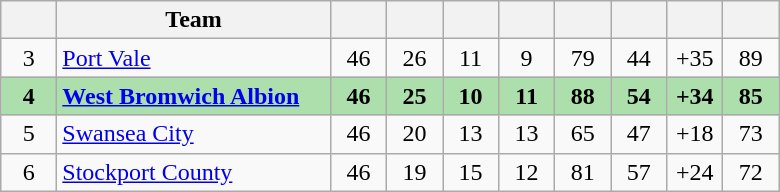<table class="wikitable" style="text-align:center">
<tr>
<th width="30"></th>
<th width="175">Team</th>
<th width="30"></th>
<th width="30"></th>
<th width="30"></th>
<th width="30"></th>
<th width="30"></th>
<th width="30"></th>
<th width="30"></th>
<th width="30"></th>
</tr>
<tr>
<td>3</td>
<td align=left><a href='#'>Port Vale</a></td>
<td>46</td>
<td>26</td>
<td>11</td>
<td>9</td>
<td>79</td>
<td>44</td>
<td>+35</td>
<td>89</td>
</tr>
<tr bgcolor=#ADDFAD>
<td><strong>4</strong></td>
<td align=left><strong><a href='#'>West Bromwich Albion</a></strong></td>
<td><strong>46</strong></td>
<td><strong>25</strong></td>
<td><strong>10</strong></td>
<td><strong>11</strong></td>
<td><strong>88</strong></td>
<td><strong>54</strong></td>
<td><strong>+34</strong></td>
<td><strong>85</strong></td>
</tr>
<tr>
<td>5</td>
<td align=left><a href='#'>Swansea City</a></td>
<td>46</td>
<td>20</td>
<td>13</td>
<td>13</td>
<td>65</td>
<td>47</td>
<td>+18</td>
<td>73</td>
</tr>
<tr>
<td>6</td>
<td align=left><a href='#'>Stockport County</a></td>
<td>46</td>
<td>19</td>
<td>15</td>
<td>12</td>
<td>81</td>
<td>57</td>
<td>+24</td>
<td>72</td>
</tr>
</table>
